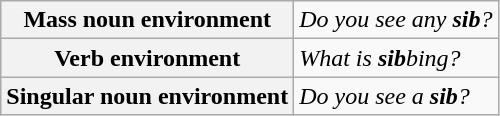<table class="wikitable">
<tr>
<th>Mass noun environment</th>
<td><em>Do you see any <strong>sib</strong>?</em></td>
</tr>
<tr>
<th>Verb environment</th>
<td><em>What is <strong>sib</strong>bing?</em></td>
</tr>
<tr>
<th>Singular noun environment</th>
<td><em>Do you see a <strong>sib</strong>?</em></td>
</tr>
</table>
